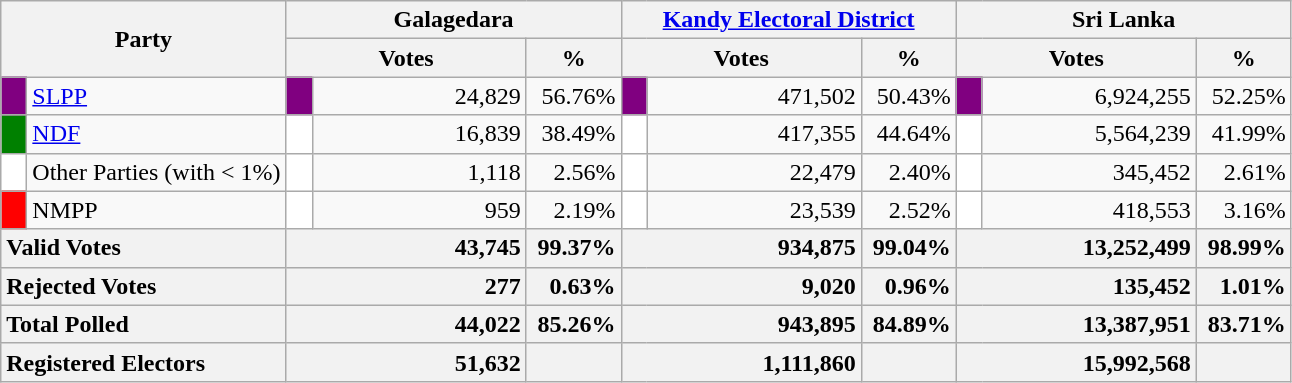<table class="wikitable">
<tr>
<th colspan="2" width="144px"rowspan="2">Party</th>
<th colspan="3" width="216px">Galagedara</th>
<th colspan="3" width="216px"><a href='#'>Kandy Electoral District</a></th>
<th colspan="3" width="216px">Sri Lanka</th>
</tr>
<tr>
<th colspan="2" width="144px">Votes</th>
<th>%</th>
<th colspan="2" width="144px">Votes</th>
<th>%</th>
<th colspan="2" width="144px">Votes</th>
<th>%</th>
</tr>
<tr>
<td style="background-color:purple;" width="10px"></td>
<td style="text-align:left;"><a href='#'>SLPP</a></td>
<td style="background-color:purple;" width="10px"></td>
<td style="text-align:right;">24,829</td>
<td style="text-align:right;">56.76%</td>
<td style="background-color:purple;" width="10px"></td>
<td style="text-align:right;">471,502</td>
<td style="text-align:right;">50.43%</td>
<td style="background-color:purple;" width="10px"></td>
<td style="text-align:right;">6,924,255</td>
<td style="text-align:right;">52.25%</td>
</tr>
<tr>
<td style="background-color:green;" width="10px"></td>
<td style="text-align:left;"><a href='#'>NDF</a></td>
<td style="background-color:white;" width="10px"></td>
<td style="text-align:right;">16,839</td>
<td style="text-align:right;">38.49%</td>
<td style="background-color:white;" width="10px"></td>
<td style="text-align:right;">417,355</td>
<td style="text-align:right;">44.64%</td>
<td style="background-color:white;" width="10px"></td>
<td style="text-align:right;">5,564,239</td>
<td style="text-align:right;">41.99%</td>
</tr>
<tr>
<td style="background-color:white;" width="10px"></td>
<td style="text-align:left;">Other Parties (with < 1%)</td>
<td style="background-color:white;" width="10px"></td>
<td style="text-align:right;">1,118</td>
<td style="text-align:right;">2.56%</td>
<td style="background-color:white;" width="10px"></td>
<td style="text-align:right;">22,479</td>
<td style="text-align:right;">2.40%</td>
<td style="background-color:white;" width="10px"></td>
<td style="text-align:right;">345,452</td>
<td style="text-align:right;">2.61%</td>
</tr>
<tr>
<td style="background-color:red;" width="10px"></td>
<td style="text-align:left;">NMPP</td>
<td style="background-color:white;" width="10px"></td>
<td style="text-align:right;">959</td>
<td style="text-align:right;">2.19%</td>
<td style="background-color:white;" width="10px"></td>
<td style="text-align:right;">23,539</td>
<td style="text-align:right;">2.52%</td>
<td style="background-color:white;" width="10px"></td>
<td style="text-align:right;">418,553</td>
<td style="text-align:right;">3.16%</td>
</tr>
<tr>
<th colspan="2" width="144px"style="text-align:left;">Valid Votes</th>
<th style="text-align:right;"colspan="2" width="144px">43,745</th>
<th style="text-align:right;">99.37%</th>
<th style="text-align:right;"colspan="2" width="144px">934,875</th>
<th style="text-align:right;">99.04%</th>
<th style="text-align:right;"colspan="2" width="144px">13,252,499</th>
<th style="text-align:right;">98.99%</th>
</tr>
<tr>
<th colspan="2" width="144px"style="text-align:left;">Rejected Votes</th>
<th style="text-align:right;"colspan="2" width="144px">277</th>
<th style="text-align:right;">0.63%</th>
<th style="text-align:right;"colspan="2" width="144px">9,020</th>
<th style="text-align:right;">0.96%</th>
<th style="text-align:right;"colspan="2" width="144px">135,452</th>
<th style="text-align:right;">1.01%</th>
</tr>
<tr>
<th colspan="2" width="144px"style="text-align:left;">Total Polled</th>
<th style="text-align:right;"colspan="2" width="144px">44,022</th>
<th style="text-align:right;">85.26%</th>
<th style="text-align:right;"colspan="2" width="144px">943,895</th>
<th style="text-align:right;">84.89%</th>
<th style="text-align:right;"colspan="2" width="144px">13,387,951</th>
<th style="text-align:right;">83.71%</th>
</tr>
<tr>
<th colspan="2" width="144px"style="text-align:left;">Registered Electors</th>
<th style="text-align:right;"colspan="2" width="144px">51,632</th>
<th></th>
<th style="text-align:right;"colspan="2" width="144px">1,111,860</th>
<th></th>
<th style="text-align:right;"colspan="2" width="144px">15,992,568</th>
<th></th>
</tr>
</table>
